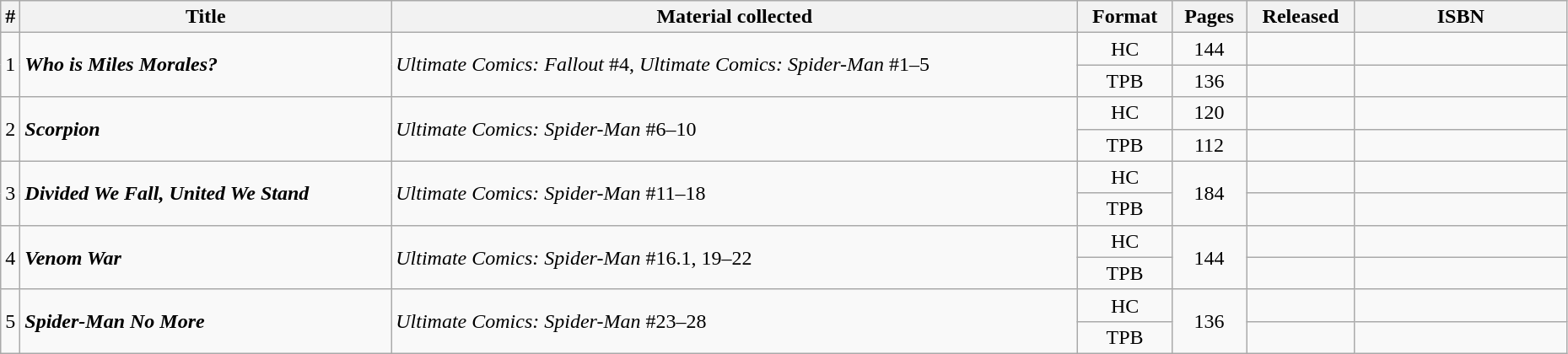<table class="wikitable sortable" width=98%>
<tr>
<th width=4px>#</th>
<th>Title</th>
<th>Material collected</th>
<th class="unsortable">Format</th>
<th>Pages</th>
<th>Released</th>
<th class="unsortable" style="width: 10em;">ISBN</th>
</tr>
<tr>
<td rowspan="2">1</td>
<td rowspan="2"><strong><em>Who is Miles Morales?</em></strong></td>
<td rowspan="2"><em>Ultimate Comics: Fallout</em> #4, <em>Ultimate Comics: Spider-Man</em> #1–5</td>
<td style="text-align: center;">HC</td>
<td style="text-align: center;">144</td>
<td></td>
<td></td>
</tr>
<tr>
<td style="text-align: center;">TPB</td>
<td style="text-align: center;">136</td>
<td></td>
<td></td>
</tr>
<tr>
<td rowspan="2">2</td>
<td rowspan="2"><strong><em>Scorpion</em></strong></td>
<td rowspan="2"><em>Ultimate Comics: Spider-Man</em> #6–10</td>
<td style="text-align: center;">HC</td>
<td style="text-align: center;">120</td>
<td></td>
<td></td>
</tr>
<tr>
<td style="text-align: center;">TPB</td>
<td style="text-align: center;">112</td>
<td></td>
<td></td>
</tr>
<tr>
<td rowspan="2">3</td>
<td rowspan="2"><strong><em>Divided We Fall, United We Stand</em></strong></td>
<td rowspan="2"><em>Ultimate Comics: Spider-Man</em> #11–18</td>
<td style="text-align: center;">HC</td>
<td rowspan="2" style="text-align: center;">184</td>
<td></td>
<td></td>
</tr>
<tr>
<td style="text-align: center;">TPB</td>
<td></td>
<td></td>
</tr>
<tr>
<td rowspan="2">4</td>
<td rowspan="2"><strong><em>Venom War</em></strong></td>
<td rowspan="2"><em>Ultimate Comics: Spider-Man</em> #16.1, 19–22</td>
<td style="text-align: center;">HC</td>
<td rowspan=2 style="text-align: center;">144</td>
<td></td>
<td></td>
</tr>
<tr>
<td style="text-align: center;">TPB</td>
<td></td>
<td></td>
</tr>
<tr>
<td rowspan="2">5</td>
<td rowspan="2"><strong><em>Spider-Man No More</em></strong></td>
<td rowspan="2"><em>Ultimate Comics: Spider-Man</em> #23–28</td>
<td style="text-align: center;">HC</td>
<td rowspan="2" style="text-align: center;">136</td>
<td></td>
<td></td>
</tr>
<tr>
<td style="text-align: center;">TPB</td>
<td></td>
<td></td>
</tr>
</table>
